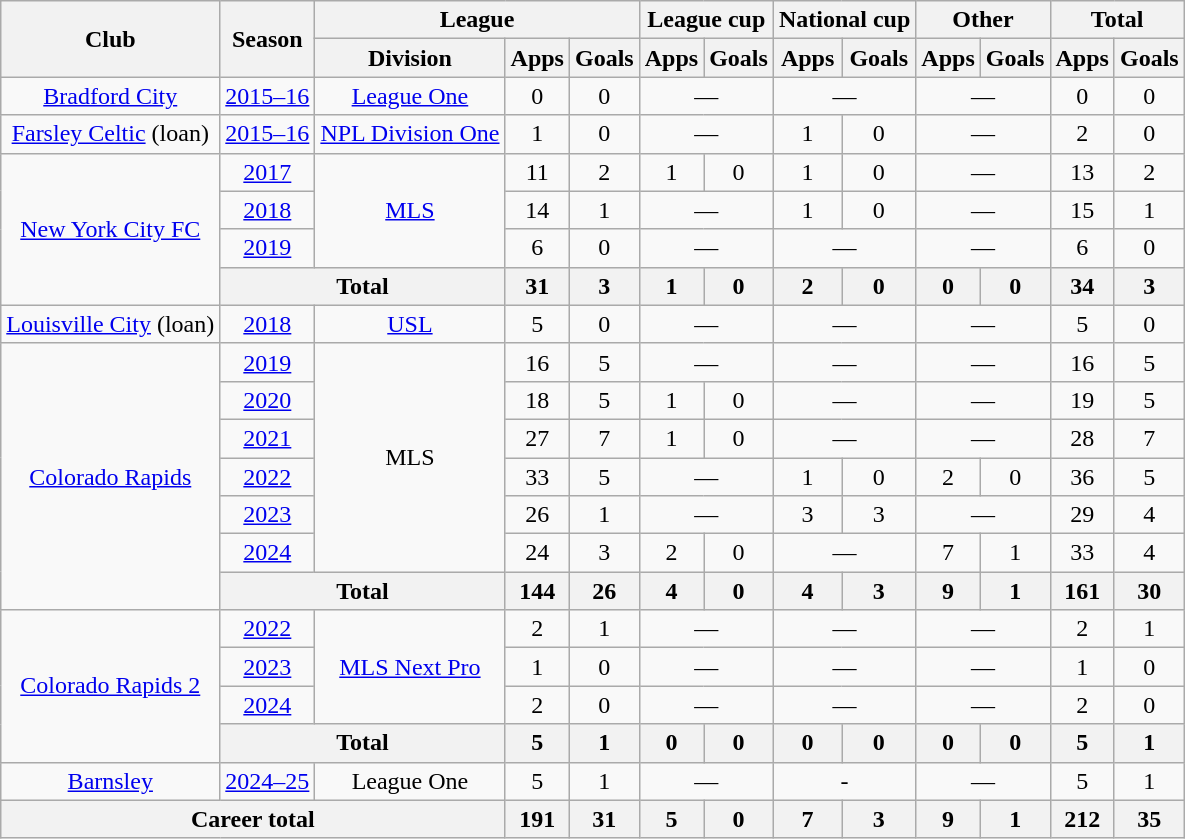<table class=wikitable style=text-align:center>
<tr>
<th rowspan=2>Club</th>
<th rowspan=2>Season</th>
<th colspan=3>League</th>
<th colspan=2>League cup</th>
<th colspan=2>National cup</th>
<th colspan="2">Other</th>
<th colspan=2>Total</th>
</tr>
<tr>
<th>Division</th>
<th>Apps</th>
<th>Goals</th>
<th>Apps</th>
<th>Goals</th>
<th>Apps</th>
<th>Goals</th>
<th>Apps</th>
<th>Goals</th>
<th>Apps</th>
<th>Goals</th>
</tr>
<tr>
<td rowspan=1><a href='#'>Bradford City</a></td>
<td><a href='#'>2015–16</a></td>
<td><a href='#'>League One</a></td>
<td>0</td>
<td>0</td>
<td colspan=2>—</td>
<td colspan=2>—</td>
<td colspan="2">—</td>
<td>0</td>
<td>0</td>
</tr>
<tr>
<td rowspan=1><a href='#'>Farsley Celtic</a> (loan)</td>
<td><a href='#'>2015–16</a></td>
<td><a href='#'>NPL Division One</a></td>
<td>1</td>
<td>0</td>
<td colspan=2>—</td>
<td>1</td>
<td>0</td>
<td colspan="2">—</td>
<td>2</td>
<td>0</td>
</tr>
<tr>
<td rowspan=4><a href='#'>New York City FC</a></td>
<td><a href='#'>2017</a></td>
<td rowspan=3><a href='#'>MLS</a></td>
<td>11</td>
<td>2</td>
<td>1</td>
<td>0</td>
<td>1</td>
<td>0</td>
<td colspan="2">—</td>
<td>13</td>
<td>2</td>
</tr>
<tr>
<td><a href='#'>2018</a></td>
<td>14</td>
<td>1</td>
<td colspan=2>—</td>
<td>1</td>
<td>0</td>
<td colspan="2">—</td>
<td>15</td>
<td>1</td>
</tr>
<tr>
<td><a href='#'>2019</a></td>
<td>6</td>
<td>0</td>
<td colspan=2>—</td>
<td colspan=2>—</td>
<td colspan="2">—</td>
<td>6</td>
<td>0</td>
</tr>
<tr>
<th colspan=2>Total</th>
<th>31</th>
<th>3</th>
<th>1</th>
<th>0</th>
<th>2</th>
<th>0</th>
<th>0</th>
<th>0</th>
<th>34</th>
<th>3</th>
</tr>
<tr>
<td><a href='#'>Louisville City</a> (loan)</td>
<td><a href='#'>2018</a></td>
<td><a href='#'>USL</a></td>
<td>5</td>
<td>0</td>
<td colspan=2>—</td>
<td colspan=2>—</td>
<td colspan="2">—</td>
<td>5</td>
<td>0</td>
</tr>
<tr>
<td rowspan=7><a href='#'>Colorado Rapids</a></td>
<td><a href='#'>2019</a></td>
<td rowspan=6>MLS</td>
<td>16</td>
<td>5</td>
<td colspan=2>—</td>
<td colspan=2>—</td>
<td colspan="2">—</td>
<td>16</td>
<td>5</td>
</tr>
<tr>
<td><a href='#'>2020</a></td>
<td>18</td>
<td>5</td>
<td>1</td>
<td>0</td>
<td colspan=2>—</td>
<td colspan="2">—</td>
<td>19</td>
<td>5</td>
</tr>
<tr>
<td><a href='#'>2021</a></td>
<td>27</td>
<td>7</td>
<td>1</td>
<td>0</td>
<td colspan=2>—</td>
<td colspan="2">—</td>
<td>28</td>
<td>7</td>
</tr>
<tr>
<td><a href='#'>2022</a></td>
<td>33</td>
<td>5</td>
<td colspan=2>—</td>
<td>1</td>
<td>0</td>
<td>2</td>
<td>0</td>
<td>36</td>
<td>5</td>
</tr>
<tr>
<td><a href='#'>2023</a></td>
<td>26</td>
<td>1</td>
<td colspan=2>—</td>
<td>3</td>
<td>3</td>
<td colspan="2">—</td>
<td>29</td>
<td>4</td>
</tr>
<tr>
<td><a href='#'>2024</a></td>
<td>24</td>
<td>3</td>
<td>2</td>
<td>0</td>
<td colspan=2>—</td>
<td>7</td>
<td>1</td>
<td>33</td>
<td>4</td>
</tr>
<tr>
<th colspan=2>Total</th>
<th>144</th>
<th>26</th>
<th>4</th>
<th>0</th>
<th>4</th>
<th>3</th>
<th>9</th>
<th>1</th>
<th>161</th>
<th>30</th>
</tr>
<tr>
<td rowspan="4"><a href='#'>Colorado Rapids 2</a></td>
<td><a href='#'>2022</a></td>
<td rowspan="3"><a href='#'>MLS Next Pro</a></td>
<td>2</td>
<td>1</td>
<td colspan=2>—</td>
<td colspan=2>—</td>
<td colspan=2>—</td>
<td>2</td>
<td>1</td>
</tr>
<tr>
<td><a href='#'>2023</a></td>
<td>1</td>
<td>0</td>
<td colspan=2>—</td>
<td colspan=2>—</td>
<td colspan=2>—</td>
<td>1</td>
<td>0</td>
</tr>
<tr>
<td><a href='#'>2024</a></td>
<td>2</td>
<td>0</td>
<td colspan=2>—</td>
<td colspan=2>—</td>
<td colspan=2>—</td>
<td>2</td>
<td>0</td>
</tr>
<tr>
<th colspan="2">Total</th>
<th>5</th>
<th>1</th>
<th>0</th>
<th>0</th>
<th>0</th>
<th>0</th>
<th>0</th>
<th>0</th>
<th>5</th>
<th>1</th>
</tr>
<tr>
<td><a href='#'>Barnsley</a></td>
<td><a href='#'>2024–25</a></td>
<td>League One</td>
<td>5</td>
<td>1</td>
<td colspan="2">—</td>
<td colspan="2">-</td>
<td colspan="2">—</td>
<td>5</td>
<td>1</td>
</tr>
<tr>
<th colspan="3">Career total</th>
<th>191</th>
<th>31</th>
<th>5</th>
<th>0</th>
<th>7</th>
<th>3</th>
<th>9</th>
<th>1</th>
<th>212</th>
<th>35</th>
</tr>
</table>
